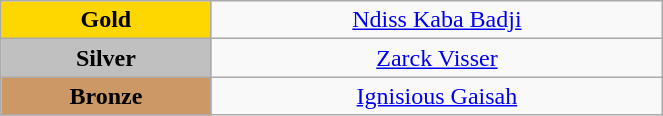<table class="wikitable" style=" text-align:center; " width="35%">
<tr>
<td bgcolor="gold"><strong>Gold</strong></td>
<td><a href='#'>Ndiss Kaba Badji</a><br>  <small><em></em></small></td>
</tr>
<tr>
<td bgcolor="silver"><strong>Silver</strong></td>
<td><a href='#'>Zarck Visser</a><br>  <small><em></em></small></td>
</tr>
<tr>
<td bgcolor="CC9966"><strong>Bronze</strong></td>
<td><a href='#'>Ignisious Gaisah</a><br>  <small><em></em></small></td>
</tr>
</table>
